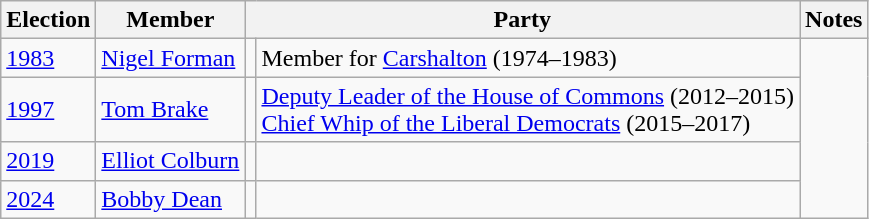<table class="wikitable">
<tr>
<th>Election</th>
<th>Member</th>
<th colspan="2">Party</th>
<th>Notes</th>
</tr>
<tr>
<td><a href='#'>1983</a></td>
<td><a href='#'>Nigel Forman</a></td>
<td></td>
<td>Member for <a href='#'>Carshalton</a> (1974–1983)</td>
</tr>
<tr>
<td><a href='#'>1997</a></td>
<td><a href='#'>Tom Brake</a></td>
<td></td>
<td><a href='#'>Deputy Leader of the House of Commons</a> (2012–2015)<br><a href='#'>Chief Whip of the Liberal Democrats</a> (2015–2017)</td>
</tr>
<tr>
<td><a href='#'>2019</a></td>
<td><a href='#'>Elliot Colburn</a></td>
<td></td>
<td></td>
</tr>
<tr>
<td><a href='#'>2024</a></td>
<td><a href='#'>Bobby Dean</a></td>
<td></td>
<td></td>
</tr>
</table>
